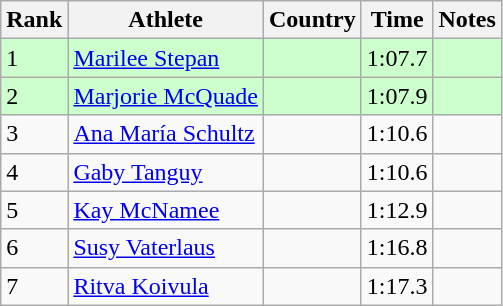<table class="wikitable sortable">
<tr>
<th>Rank</th>
<th>Athlete</th>
<th>Country</th>
<th>Time</th>
<th>Notes</th>
</tr>
<tr bgcolor=#CCFFCC>
<td>1</td>
<td><a href='#'>Marilee Stepan</a></td>
<td></td>
<td>1:07.7</td>
<td></td>
</tr>
<tr bgcolor=#CCFFCC>
<td>2</td>
<td><a href='#'>Marjorie McQuade</a></td>
<td></td>
<td>1:07.9</td>
<td></td>
</tr>
<tr>
<td>3</td>
<td><a href='#'>Ana María Schultz</a></td>
<td></td>
<td>1:10.6</td>
<td></td>
</tr>
<tr>
<td>4</td>
<td><a href='#'>Gaby Tanguy</a></td>
<td></td>
<td>1:10.6</td>
<td></td>
</tr>
<tr>
<td>5</td>
<td><a href='#'>Kay McNamee</a></td>
<td></td>
<td>1:12.9</td>
<td></td>
</tr>
<tr>
<td>6</td>
<td><a href='#'>Susy Vaterlaus</a></td>
<td></td>
<td>1:16.8</td>
<td></td>
</tr>
<tr>
<td>7</td>
<td><a href='#'>Ritva Koivula</a></td>
<td></td>
<td>1:17.3</td>
<td></td>
</tr>
</table>
